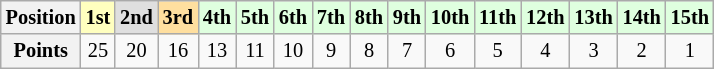<table class="wikitable" style="font-size:85%; text-align:center">
<tr>
<th>Position</th>
<td style="background:#ffffbf;"><strong>1st</strong></td>
<td style="background:#dfdfdf;"><strong>2nd</strong></td>
<td style="background:#ffdf9f;"><strong>3rd</strong></td>
<td style="background:#dfffdf;"><strong>4th</strong></td>
<td style="background:#dfffdf;"><strong>5th</strong></td>
<td style="background:#dfffdf;"><strong>6th</strong></td>
<td style="background:#dfffdf;"><strong>7th</strong></td>
<td style="background:#dfffdf;"><strong>8th</strong></td>
<td style="background:#dfffdf;"><strong>9th</strong></td>
<td style="background:#dfffdf;"><strong>10th</strong></td>
<td style="background:#dfffdf;"><strong>11th</strong></td>
<td style="background:#dfffdf;"><strong>12th</strong></td>
<td style="background:#dfffdf;"><strong>13th</strong></td>
<td style="background:#dfffdf;"><strong>14th</strong></td>
<td style="background:#dfffdf;"><strong>15th</strong></td>
</tr>
<tr>
<th>Points</th>
<td>25</td>
<td>20</td>
<td>16</td>
<td>13</td>
<td>11</td>
<td>10</td>
<td>9</td>
<td>8</td>
<td>7</td>
<td>6</td>
<td>5</td>
<td>4</td>
<td>3</td>
<td>2</td>
<td>1</td>
</tr>
</table>
